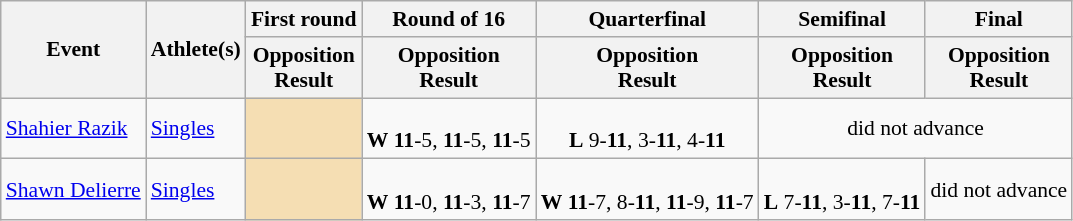<table class="wikitable" border="1" style="font-size:90%">
<tr>
<th rowspan=2>Event</th>
<th rowspan=2>Athlete(s)</th>
<th>First round</th>
<th>Round of 16</th>
<th>Quarterfinal</th>
<th>Semifinal</th>
<th>Final</th>
</tr>
<tr>
<th>Opposition<br>Result</th>
<th>Opposition<br>Result</th>
<th>Opposition<br>Result</th>
<th>Opposition<br>Result</th>
<th>Opposition<br>Result</th>
</tr>
<tr>
<td><a href='#'>Shahier Razik</a></td>
<td><a href='#'>Singles</a></td>
<td bgcolor=wheat></td>
<td align=center><br><strong>W</strong> <strong>11</strong>-5, <strong>11</strong>-5, <strong>11</strong>-5</td>
<td align=center><br><strong>L</strong> 9-<strong>11</strong>, 3-<strong>11</strong>, 4-<strong>11</strong></td>
<td align="center" colspan="7">did not advance</td>
</tr>
<tr>
<td><a href='#'>Shawn Delierre</a></td>
<td><a href='#'>Singles</a></td>
<td bgcolor=wheat></td>
<td align=center><br><strong>W</strong> <strong>11</strong>-0, <strong>11</strong>-3, <strong>11</strong>-7</td>
<td align=center><br><strong>W</strong> <strong>11</strong>-7, 8-<strong>11</strong>, <strong>11</strong>-9, <strong>11</strong>-7</td>
<td align=center><br><strong>L</strong> 7-<strong>11</strong>, 3-<strong>11</strong>, 7-<strong>11</strong><br></td>
<td align="center" colspan="7">did not advance</td>
</tr>
</table>
